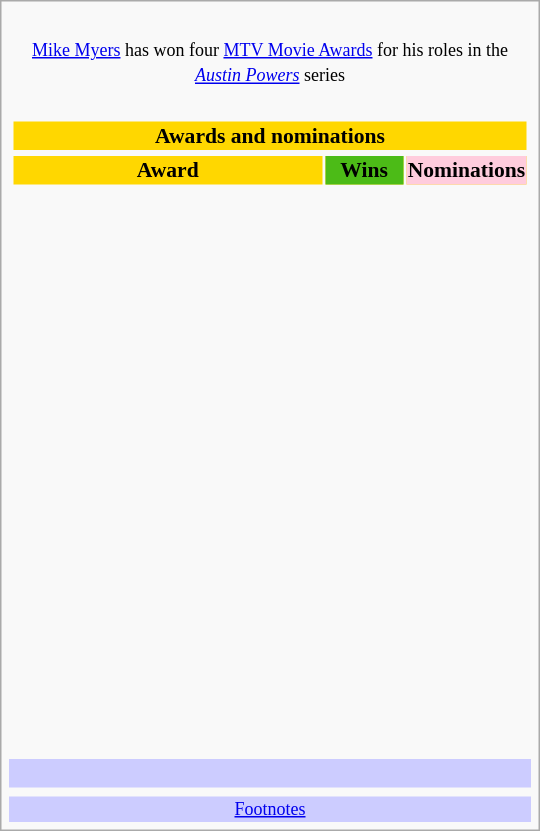<table class="infobox" style="width: 25em; text-align: left; font-size: 90%; vertical-align: middle;">
<tr>
<td colspan="3" style="text-align:center;"><br><small><a href='#'>Mike Myers</a> has won four <a href='#'>MTV Movie Awards</a> for his roles in the <em><a href='#'>Austin Powers</a></em> series</small></td>
</tr>
<tr>
<td colspan=3><br><table class="collapsible collapsed" width=100%>
<tr>
<th colspan=3 style="background-color: #FFD700; text-align: center;">Awards and nominations</th>
</tr>
<tr>
</tr>
<tr bgcolor=#FFD700>
<td style="text-align:center;"><strong>Award</strong></td>
<td style="text-align:center; background: #4CBB17; text-size:0.9em" width=50><strong>Wins</strong></td>
<td style="text-align:center; background: #FFCCDD; text-size:0.9em" width=50><strong>Nominations</strong></td>
</tr>
<tr>
<td align="center"><br></td>
<td></td>
<td></td>
</tr>
<tr>
<td align="center"><br></td>
<td></td>
<td></td>
</tr>
<tr>
<td align="center"><br></td>
<td></td>
<td></td>
</tr>
<tr>
<td align="center"><br></td>
<td></td>
<td></td>
</tr>
<tr>
<td align="center"><br></td>
<td></td>
<td></td>
</tr>
<tr>
<td align="center"><br></td>
<td></td>
<td></td>
</tr>
<tr>
<td align="center"><br></td>
<td></td>
<td></td>
</tr>
<tr>
<td align="center"><br></td>
<td></td>
<td></td>
</tr>
<tr>
<td align="center"><br></td>
<td></td>
<td></td>
</tr>
<tr>
<td align="center"><br></td>
<td></td>
<td></td>
</tr>
<tr>
<td align="center"><br></td>
<td></td>
<td></td>
</tr>
<tr>
<td align="center"><br></td>
<td></td>
<td></td>
</tr>
<tr>
<td align="center"><br></td>
<td></td>
<td></td>
</tr>
<tr>
<td align="center"><br></td>
<td></td>
<td></td>
</tr>
<tr>
<td align="center"><br></td>
<td></td>
<td></td>
</tr>
<tr>
<td align="center"><br></td>
<td></td>
<td></td>
</tr>
<tr>
<td align="center"><br></td>
<td></td>
<td></td>
</tr>
<tr>
<td align="center"><br></td>
<td></td>
<td></td>
</tr>
</table>
</td>
</tr>
<tr bgcolor=#CCCCFF>
<td align="center" colspan="3"><br></td>
</tr>
<tr>
<td></td>
<td></td>
<td></td>
</tr>
<tr bgcolor=#CCCCFF>
<td colspan="3" style="font-size: smaller; text-align:center;"><a href='#'>Footnotes</a></td>
</tr>
</table>
